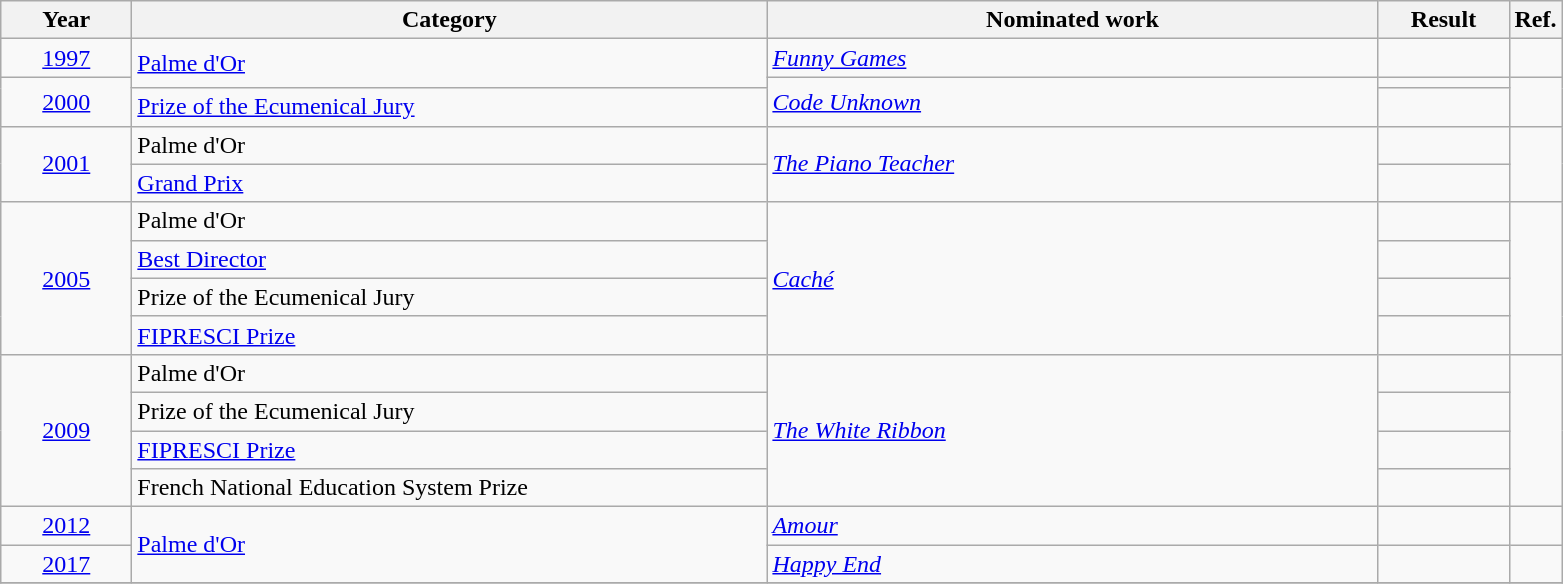<table class=wikitable>
<tr>
<th scope="col" style="width:5em;">Year</th>
<th scope="col" style="width:26em;">Category</th>
<th scope="col" style="width:25em;">Nominated work</th>
<th scope="col" style="width:5em;">Result</th>
<th>Ref.</th>
</tr>
<tr>
<td style="text-align:center;"><a href='#'>1997</a></td>
<td rowspan=2><a href='#'>Palme d'Or</a></td>
<td><em><a href='#'>Funny Games</a></em></td>
<td></td>
<td></td>
</tr>
<tr>
<td style="text-align:center;", rowspan=2><a href='#'>2000</a></td>
<td rowspan=2><em><a href='#'>Code Unknown</a></em></td>
<td></td>
<td rowspan=2></td>
</tr>
<tr>
<td><a href='#'>Prize of the Ecumenical Jury</a></td>
<td></td>
</tr>
<tr>
<td style="text-align:center;", rowspan=2><a href='#'>2001</a></td>
<td>Palme d'Or</td>
<td rowspan=2><em><a href='#'>The Piano Teacher</a></em></td>
<td></td>
<td rowspan=2></td>
</tr>
<tr>
<td><a href='#'>Grand Prix</a></td>
<td></td>
</tr>
<tr>
<td style="text-align:center;", rowspan=4><a href='#'>2005</a></td>
<td>Palme d'Or</td>
<td rowspan=4><em><a href='#'>Caché</a></em></td>
<td></td>
<td rowspan=4></td>
</tr>
<tr>
<td><a href='#'>Best Director</a></td>
<td></td>
</tr>
<tr>
<td>Prize of the Ecumenical Jury</td>
<td></td>
</tr>
<tr>
<td><a href='#'>FIPRESCI Prize</a></td>
<td></td>
</tr>
<tr>
<td style="text-align:center;", rowspan=4><a href='#'>2009</a></td>
<td>Palme d'Or</td>
<td rowspan=4><em><a href='#'>The White Ribbon</a></em></td>
<td></td>
<td rowspan=4></td>
</tr>
<tr>
<td>Prize of the Ecumenical Jury</td>
<td></td>
</tr>
<tr>
<td><a href='#'>FIPRESCI Prize</a></td>
<td></td>
</tr>
<tr>
<td>French National Education System Prize</td>
<td></td>
</tr>
<tr>
<td style="text-align:center;"><a href='#'>2012</a></td>
<td rowspan=2><a href='#'>Palme d'Or</a></td>
<td><em><a href='#'>Amour</a></em></td>
<td></td>
<td></td>
</tr>
<tr>
<td style="text-align:center;"><a href='#'>2017</a></td>
<td><em><a href='#'>Happy End</a></em></td>
<td></td>
<td></td>
</tr>
<tr>
</tr>
</table>
